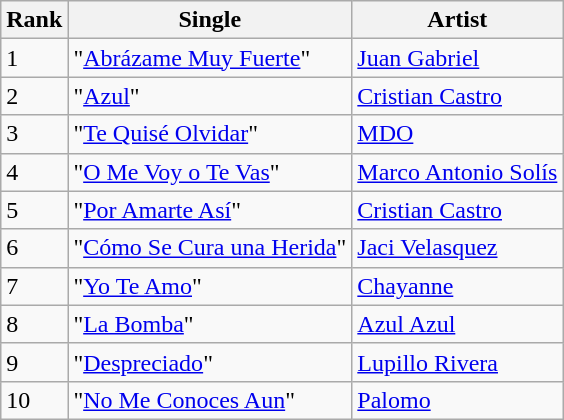<table class="wikitable sortable">
<tr>
<th>Rank</th>
<th>Single</th>
<th>Artist</th>
</tr>
<tr>
<td>1</td>
<td>"<a href='#'>Abrázame Muy Fuerte</a>"</td>
<td><a href='#'>Juan Gabriel</a></td>
</tr>
<tr>
<td>2</td>
<td>"<a href='#'>Azul</a>"</td>
<td><a href='#'>Cristian Castro</a></td>
</tr>
<tr>
<td>3</td>
<td>"<a href='#'>Te Quisé Olvidar</a>"</td>
<td><a href='#'>MDO</a></td>
</tr>
<tr>
<td>4</td>
<td>"<a href='#'>O Me Voy o Te Vas</a>"</td>
<td><a href='#'>Marco Antonio Solís</a></td>
</tr>
<tr>
<td>5</td>
<td>"<a href='#'>Por Amarte Así</a>"</td>
<td><a href='#'>Cristian Castro</a></td>
</tr>
<tr>
<td>6</td>
<td>"<a href='#'>Cómo Se Cura una Herida</a>"</td>
<td><a href='#'>Jaci Velasquez</a></td>
</tr>
<tr>
<td>7</td>
<td>"<a href='#'>Yo Te Amo</a>"</td>
<td><a href='#'>Chayanne</a></td>
</tr>
<tr>
<td>8</td>
<td>"<a href='#'>La Bomba</a>"</td>
<td><a href='#'>Azul Azul</a></td>
</tr>
<tr>
<td>9</td>
<td>"<a href='#'>Despreciado</a>"</td>
<td><a href='#'>Lupillo Rivera</a></td>
</tr>
<tr>
<td>10</td>
<td>"<a href='#'>No Me Conoces Aun</a>"</td>
<td><a href='#'>Palomo</a></td>
</tr>
</table>
